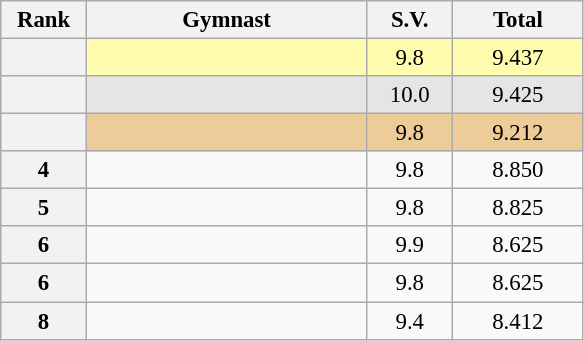<table class="wikitable sortable" style="text-align:center; font-size:95%">
<tr>
<th scope="col" style="width:50px;">Rank</th>
<th scope="col" style="width:180px;">Gymnast</th>
<th scope="col" style="width:50px;">S.V.</th>
<th scope="col" style="width:80px;">Total</th>
</tr>
<tr style="background:#fffcaf;">
<th scope=row style="text-align:center"></th>
<td style="text-align:left;"></td>
<td>9.8</td>
<td>9.437</td>
</tr>
<tr style="background:#e5e5e5;">
<th scope=row style="text-align:center"></th>
<td style="text-align:left;"></td>
<td>10.0</td>
<td>9.425</td>
</tr>
<tr style="background:#ec9;">
<th scope=row style="text-align:center"></th>
<td style="text-align:left;"></td>
<td>9.8</td>
<td>9.212</td>
</tr>
<tr>
<th scope=row style="text-align:center">4</th>
<td style="text-align:left;"></td>
<td>9.8</td>
<td>8.850</td>
</tr>
<tr>
<th scope=row style="text-align:center">5</th>
<td style="text-align:left;"></td>
<td>9.8</td>
<td>8.825</td>
</tr>
<tr>
<th scope=row style="text-align:center">6</th>
<td style="text-align:left;"></td>
<td>9.9</td>
<td>8.625</td>
</tr>
<tr>
<th scope=row style="text-align:center">6</th>
<td style="text-align:left;"></td>
<td>9.8</td>
<td>8.625</td>
</tr>
<tr>
<th scope=row style="text-align:center">8</th>
<td style="text-align:left;"></td>
<td>9.4</td>
<td>8.412</td>
</tr>
</table>
